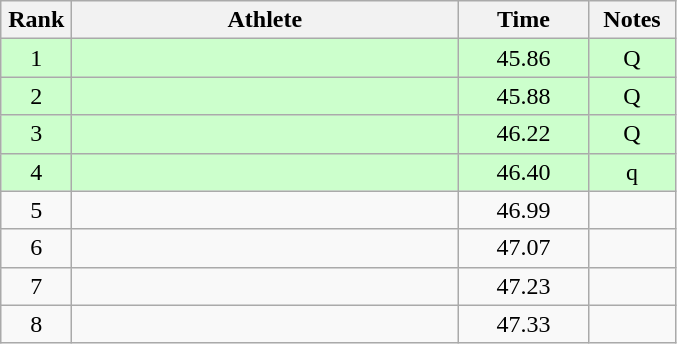<table class="wikitable" style="text-align:center">
<tr>
<th width=40>Rank</th>
<th width=250>Athlete</th>
<th width=80>Time</th>
<th width=50>Notes</th>
</tr>
<tr bgcolor=ccffcc>
<td>1</td>
<td align=left></td>
<td>45.86</td>
<td>Q</td>
</tr>
<tr bgcolor=ccffcc>
<td>2</td>
<td align=left></td>
<td>45.88</td>
<td>Q</td>
</tr>
<tr bgcolor=ccffcc>
<td>3</td>
<td align=left></td>
<td>46.22</td>
<td>Q</td>
</tr>
<tr bgcolor=ccffcc>
<td>4</td>
<td align=left></td>
<td>46.40</td>
<td>q</td>
</tr>
<tr>
<td>5</td>
<td align=left></td>
<td>46.99</td>
<td></td>
</tr>
<tr>
<td>6</td>
<td align=left></td>
<td>47.07</td>
<td></td>
</tr>
<tr>
<td>7</td>
<td align=left></td>
<td>47.23</td>
<td></td>
</tr>
<tr>
<td>8</td>
<td align=left></td>
<td>47.33</td>
<td></td>
</tr>
</table>
